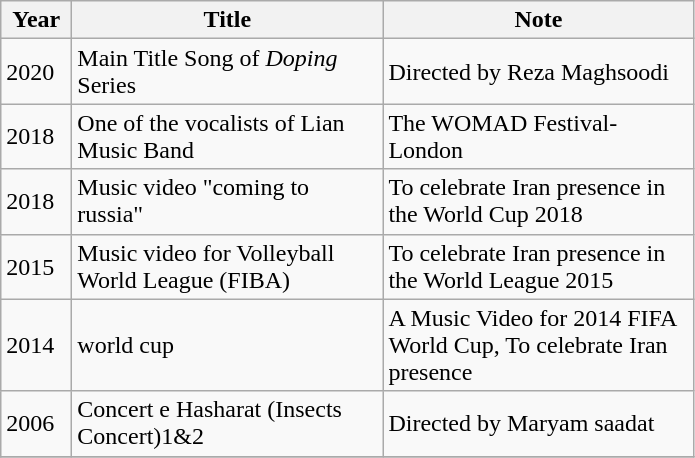<table class="wikitable">
<tr>
<th rowspan="1" style="width:40px;">Year</th>
<th rowspan="1" style="width:200px;">Title</th>
<th rowspan="1" style="width:200px;">Note</th>
</tr>
<tr>
<td>2020</td>
<td>Main Title Song of <em>Doping</em> Series</td>
<td>Directed by Reza Maghsoodi</td>
</tr>
<tr>
<td>2018</td>
<td>One of the vocalists of Lian Music Band</td>
<td>The WOMAD Festival-London</td>
</tr>
<tr>
<td>2018</td>
<td>Music video "coming to russia"</td>
<td>To celebrate Iran presence in the World Cup 2018</td>
</tr>
<tr>
<td>2015</td>
<td>Music video for Volleyball World League (FIBA)</td>
<td>To celebrate Iran presence in the World League 2015</td>
</tr>
<tr>
<td>2014</td>
<td>world cup</td>
<td>A Music Video for 2014 FIFA World Cup, To celebrate Iran presence</td>
</tr>
<tr>
<td>2006</td>
<td>Concert e Hasharat (Insects Concert)1&2</td>
<td>Directed by Maryam saadat</td>
</tr>
<tr>
</tr>
</table>
